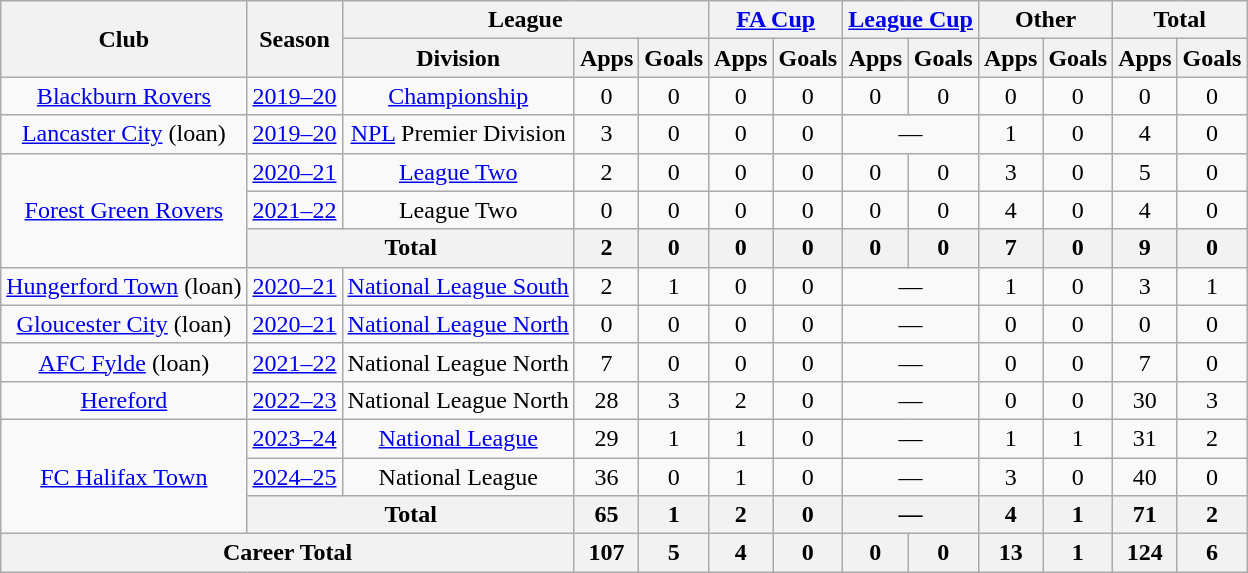<table class="wikitable" style="text-align: center">
<tr>
<th rowspan="2">Club</th>
<th rowspan="2">Season</th>
<th colspan="3">League</th>
<th colspan="2"><a href='#'>FA Cup</a></th>
<th colspan="2"><a href='#'>League Cup</a></th>
<th colspan="2">Other</th>
<th colspan="2">Total</th>
</tr>
<tr>
<th>Division</th>
<th>Apps</th>
<th>Goals</th>
<th>Apps</th>
<th>Goals</th>
<th>Apps</th>
<th>Goals</th>
<th>Apps</th>
<th>Goals</th>
<th>Apps</th>
<th>Goals</th>
</tr>
<tr>
<td><a href='#'>Blackburn Rovers</a></td>
<td><a href='#'>2019–20</a></td>
<td><a href='#'>Championship</a></td>
<td>0</td>
<td>0</td>
<td>0</td>
<td>0</td>
<td>0</td>
<td>0</td>
<td>0</td>
<td>0</td>
<td>0</td>
<td>0</td>
</tr>
<tr>
<td><a href='#'>Lancaster City</a> (loan)</td>
<td><a href='#'>2019–20</a></td>
<td><a href='#'>NPL</a> Premier Division</td>
<td>3</td>
<td>0</td>
<td>0</td>
<td>0</td>
<td colspan="2">—</td>
<td>1</td>
<td>0</td>
<td>4</td>
<td>0</td>
</tr>
<tr>
<td rowspan=3><a href='#'>Forest Green Rovers</a></td>
<td><a href='#'>2020–21</a></td>
<td><a href='#'>League Two</a></td>
<td>2</td>
<td>0</td>
<td>0</td>
<td>0</td>
<td>0</td>
<td>0</td>
<td>3</td>
<td>0</td>
<td>5</td>
<td>0</td>
</tr>
<tr>
<td><a href='#'>2021–22</a></td>
<td>League Two</td>
<td>0</td>
<td>0</td>
<td>0</td>
<td>0</td>
<td>0</td>
<td>0</td>
<td>4</td>
<td>0</td>
<td>4</td>
<td>0</td>
</tr>
<tr>
<th colspan="2">Total</th>
<th>2</th>
<th>0</th>
<th>0</th>
<th>0</th>
<th>0</th>
<th>0</th>
<th>7</th>
<th>0</th>
<th>9</th>
<th>0</th>
</tr>
<tr>
<td><a href='#'>Hungerford Town</a> (loan)</td>
<td><a href='#'>2020–21</a></td>
<td><a href='#'>National League South</a></td>
<td>2</td>
<td>1</td>
<td>0</td>
<td>0</td>
<td colspan="2">—</td>
<td>1</td>
<td>0</td>
<td>3</td>
<td>1</td>
</tr>
<tr>
<td><a href='#'>Gloucester City</a> (loan)</td>
<td><a href='#'>2020–21</a></td>
<td><a href='#'>National League North</a></td>
<td>0</td>
<td>0</td>
<td>0</td>
<td>0</td>
<td colspan="2">—</td>
<td>0</td>
<td>0</td>
<td>0</td>
<td>0</td>
</tr>
<tr>
<td><a href='#'>AFC Fylde</a> (loan)</td>
<td><a href='#'>2021–22</a></td>
<td>National League North</td>
<td>7</td>
<td>0</td>
<td>0</td>
<td>0</td>
<td colspan="2">—</td>
<td>0</td>
<td>0</td>
<td>7</td>
<td>0</td>
</tr>
<tr>
<td><a href='#'>Hereford</a></td>
<td><a href='#'>2022–23</a></td>
<td>National League North</td>
<td>28</td>
<td>3</td>
<td>2</td>
<td>0</td>
<td colspan="2">—</td>
<td>0</td>
<td>0</td>
<td>30</td>
<td>3</td>
</tr>
<tr>
<td rowspan="3"><a href='#'>FC Halifax Town</a></td>
<td><a href='#'>2023–24</a></td>
<td><a href='#'>National League</a></td>
<td>29</td>
<td>1</td>
<td>1</td>
<td>0</td>
<td colspan="2">—</td>
<td>1</td>
<td>1</td>
<td>31</td>
<td>2</td>
</tr>
<tr>
<td><a href='#'>2024–25</a></td>
<td>National League</td>
<td>36</td>
<td>0</td>
<td>1</td>
<td>0</td>
<td colspan="2">—</td>
<td>3</td>
<td>0</td>
<td>40</td>
<td>0</td>
</tr>
<tr>
<th colspan="2">Total</th>
<th>65</th>
<th>1</th>
<th>2</th>
<th>0</th>
<th colspan="2">—</th>
<th>4</th>
<th>1</th>
<th>71</th>
<th>2<br></th>
</tr>
<tr>
<th colspan="3">Career Total</th>
<th>107</th>
<th>5</th>
<th>4</th>
<th>0</th>
<th>0</th>
<th>0</th>
<th>13</th>
<th>1</th>
<th>124</th>
<th>6</th>
</tr>
</table>
